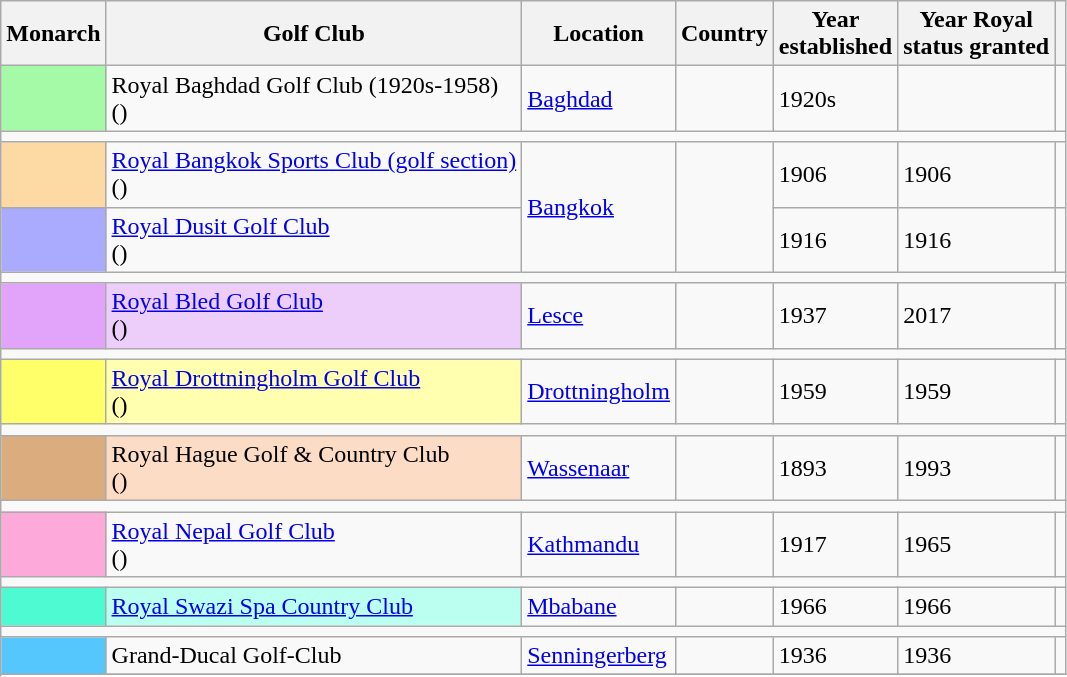<table class="wikitable">
<tr>
<th>Monarch</th>
<th>Golf Club</th>
<th>Location</th>
<th>Country</th>
<th>Year<br>established</th>
<th>Year Royal<br>status granted</th>
<th></th>
</tr>
<tr>
<td bgcolor="#a4faa6"></td>
<td>Royal Baghdad Golf Club (1920s-1958)<br>()</td>
<td><a href='#'>Baghdad</a></td>
<td></td>
<td>1920s</td>
<td></td>
<td></td>
</tr>
<tr>
<td colspan=7></td>
</tr>
<tr>
<td bgcolor="#fddaa3"></td>
<td style="background:"><a href='#'>Royal Bangkok Sports Club (golf section)</a><br>()</td>
<td rowspan=2><a href='#'>Bangkok</a></td>
<td rowspan=2></td>
<td>1906</td>
<td>1906</td>
<td></td>
</tr>
<tr>
<td bgcolor="#aaaaff"></td>
<td style="background:"><a href='#'>Royal Dusit Golf Club</a><br>()<br></td>
<td>1916</td>
<td>1916</td>
<td></td>
</tr>
<tr>
<td colspan=7></td>
</tr>
<tr>
<td bgcolor="#e2a4fa"></td>
<td style="background:#edcdfa"><a href='#'>Royal Bled Golf Club</a><br>()</td>
<td><a href='#'>Lesce</a></td>
<td></td>
<td>1937</td>
<td>2017</td>
<td></td>
</tr>
<tr>
<td colspan=7></td>
</tr>
<tr>
<td bgcolor="#ffff69"></td>
<td style="background:#ffffaf"><a href='#'>Royal Drottningholm Golf Club</a><br>()</td>
<td><a href='#'>Drottningholm</a></td>
<td></td>
<td>1959</td>
<td>1959</td>
<td></td>
</tr>
<tr>
<td colspan=7></td>
</tr>
<tr>
<td bgcolor="#daac7e"></td>
<td style="background:#fddcc6">Royal Hague Golf & Country Club<br>()</td>
<td><a href='#'>Wassenaar</a></td>
<td></td>
<td>1893</td>
<td>1993</td>
<td></td>
</tr>
<tr>
<td colspan=7></td>
</tr>
<tr>
<td bgcolor="#fdaada"></td>
<td><a href='#'>Royal Nepal Golf Club</a><br>()</td>
<td><a href='#'>Kathmandu</a></td>
<td></td>
<td>1917</td>
<td>1965</td>
<td></td>
</tr>
<tr>
<td colspan=7></td>
</tr>
<tr>
<td bgcolor="#4efad2"></td>
<td style="background:#baffef"><a href='#'>Royal Swazi Spa Country Club</a></td>
<td><a href='#'>Mbabane</a></td>
<td></td>
<td>1966</td>
<td>1966</td>
<td></td>
</tr>
<tr>
<td colspan=7></td>
</tr>
<tr>
<td rowspan="2"  bgcolor="#55c7fd"></td>
<td>Grand-Ducal Golf-Club</td>
<td><a href='#'>Senningerberg</a></td>
<td></td>
<td>1936</td>
<td>1936</td>
<td></td>
</tr>
<tr>
</tr>
</table>
